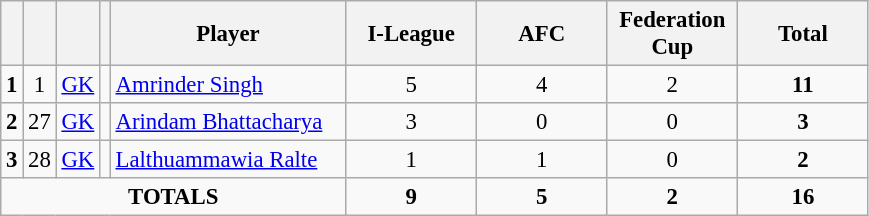<table class="wikitable" style="font-size: 95%; text-align: center;">
<tr>
<th rowspan="1" !width=15><strong></strong></th>
<th rowspan="1" !width=15><strong></strong></th>
<th rowspan="1" !width=15><strong></strong></th>
<th rowspan="1" !width=15><strong></strong></th>
<th width=150>Player</th>
<th width=80>I-League</th>
<th width=80>AFC</th>
<th width=80>Federation Cup</th>
<th width=80><strong>Total</strong></th>
</tr>
<tr>
<td rowspan=1><strong>1</strong></td>
<td>1</td>
<td><a href='#'>GK</a></td>
<td></td>
<td align=left><a href='#'>Amrinder Singh</a></td>
<td>5</td>
<td>4</td>
<td>2</td>
<td><strong>11</strong></td>
</tr>
<tr>
<td rowspan=1><strong>2</strong></td>
<td>27</td>
<td><a href='#'>GK</a></td>
<td></td>
<td align=left><a href='#'>Arindam Bhattacharya</a></td>
<td>3</td>
<td>0</td>
<td>0</td>
<td><strong>3</strong></td>
</tr>
<tr>
<td rowspan=1><strong>3</strong></td>
<td>28</td>
<td><a href='#'>GK</a></td>
<td></td>
<td align=left><a href='#'>Lalthuammawia Ralte</a></td>
<td>1</td>
<td>1</td>
<td>0</td>
<td><strong>2</strong></td>
</tr>
<tr>
<td colspan="5"><strong>TOTALS</strong></td>
<td><strong>9</strong></td>
<td><strong>5</strong></td>
<td><strong>2</strong></td>
<td><strong>16</strong></td>
</tr>
</table>
